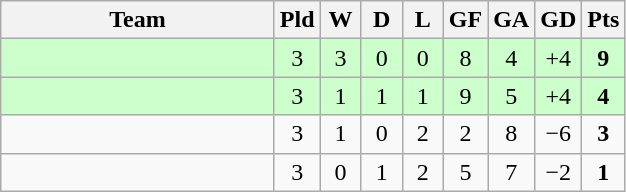<table class="wikitable" style="text-align: center;">
<tr>
<th width="175">Team</th>
<th width="20">Pld</th>
<th width="20">W</th>
<th width="20">D</th>
<th width="20">L</th>
<th width="20">GF</th>
<th width="20">GA</th>
<th width="20">GD</th>
<th width="20">Pts</th>
</tr>
<tr bgcolor="#ccffcc">
<td align=left></td>
<td>3</td>
<td>3</td>
<td>0</td>
<td>0</td>
<td>8</td>
<td>4</td>
<td>+4</td>
<td><strong>9</strong></td>
</tr>
<tr bgcolor="#ccffcc">
<td align=left></td>
<td>3</td>
<td>1</td>
<td>1</td>
<td>1</td>
<td>9</td>
<td>5</td>
<td>+4</td>
<td><strong>4</strong></td>
</tr>
<tr>
<td align=left></td>
<td>3</td>
<td>1</td>
<td>0</td>
<td>2</td>
<td>2</td>
<td>8</td>
<td>−6</td>
<td><strong>3</strong></td>
</tr>
<tr>
<td align=left></td>
<td>3</td>
<td>0</td>
<td>1</td>
<td>2</td>
<td>5</td>
<td>7</td>
<td>−2</td>
<td><strong>1</strong></td>
</tr>
</table>
